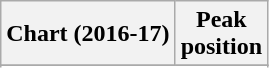<table class="wikitable sortable plainrowheaders" style="text-align:center">
<tr>
<th scope="col">Chart (2016-17)</th>
<th scope="col">Peak<br>position</th>
</tr>
<tr>
</tr>
<tr>
</tr>
<tr>
</tr>
<tr>
</tr>
</table>
